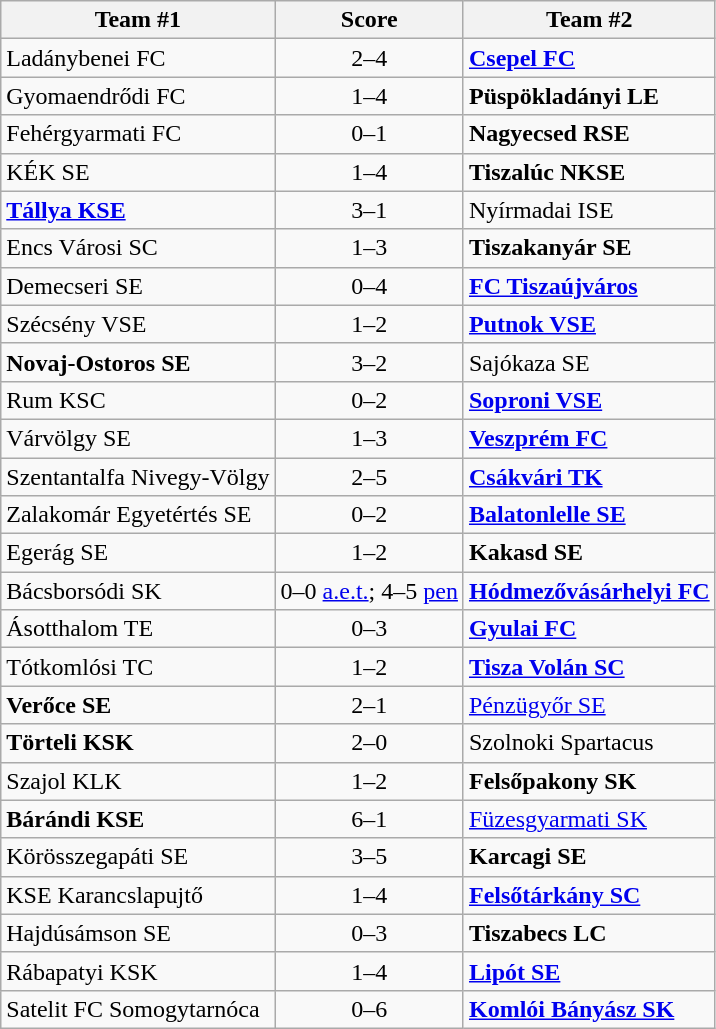<table class="wikitable">
<tr>
<th>Team #1</th>
<th>Score</th>
<th>Team #2</th>
</tr>
<tr>
<td>Ladánybenei FC</td>
<td align="center">2–4</td>
<td><strong><a href='#'>Csepel FC</a></strong></td>
</tr>
<tr>
<td>Gyomaendrődi FC</td>
<td align="center">1–4</td>
<td><strong>Püspökladányi LE</strong></td>
</tr>
<tr>
<td>Fehérgyarmati FC</td>
<td align="center">0–1</td>
<td><strong>Nagyecsed RSE</strong></td>
</tr>
<tr>
<td>KÉK SE</td>
<td align="center">1–4</td>
<td><strong>Tiszalúc NKSE</strong></td>
</tr>
<tr>
<td><strong><a href='#'>Tállya KSE</a></strong></td>
<td align="center">3–1</td>
<td>Nyírmadai ISE</td>
</tr>
<tr>
<td>Encs Városi SC</td>
<td align="center">1–3</td>
<td><strong>Tiszakanyár SE</strong></td>
</tr>
<tr>
<td>Demecseri SE</td>
<td align="center">0–4</td>
<td><strong><a href='#'>FC Tiszaújváros</a></strong></td>
</tr>
<tr>
<td>Szécsény VSE</td>
<td align="center">1–2</td>
<td><strong><a href='#'>Putnok VSE</a></strong></td>
</tr>
<tr>
<td><strong>Novaj-Ostoros SE</strong></td>
<td align="center">3–2</td>
<td>Sajókaza SE</td>
</tr>
<tr>
<td>Rum KSC</td>
<td align="center">0–2</td>
<td><strong><a href='#'>Soproni VSE</a></strong></td>
</tr>
<tr>
<td>Várvölgy SE</td>
<td align="center">1–3</td>
<td><strong><a href='#'>Veszprém FC</a></strong></td>
</tr>
<tr>
<td>Szentantalfa Nivegy-Völgy</td>
<td align="center">2–5</td>
<td><strong><a href='#'>Csákvári TK</a></strong></td>
</tr>
<tr>
<td>Zalakomár Egyetértés SE</td>
<td align="center">0–2</td>
<td><strong><a href='#'>Balatonlelle SE</a></strong></td>
</tr>
<tr>
<td>Egerág SE</td>
<td align="center">1–2</td>
<td><strong>Kakasd SE</strong></td>
</tr>
<tr>
<td>Bácsborsódi SK</td>
<td align="center">0–0 <a href='#'>a.e.t.</a>; 4–5 <a href='#'>pen</a></td>
<td><strong><a href='#'>Hódmezővásárhelyi FC</a></strong></td>
</tr>
<tr>
<td>Ásotthalom TE</td>
<td align="center">0–3</td>
<td><strong><a href='#'>Gyulai FC</a></strong></td>
</tr>
<tr>
<td>Tótkomlósi TC</td>
<td align="center">1–2</td>
<td><strong><a href='#'>Tisza Volán SC</a></strong></td>
</tr>
<tr>
<td><strong>Verőce SE</strong></td>
<td align="center">2–1</td>
<td><a href='#'>Pénzügyőr SE</a></td>
</tr>
<tr>
<td><strong>Törteli KSK</strong></td>
<td align="center">2–0</td>
<td>Szolnoki Spartacus</td>
</tr>
<tr>
<td>Szajol KLK</td>
<td align="center">1–2</td>
<td><strong>Felsőpakony SK</strong></td>
</tr>
<tr>
<td><strong>Bárándi KSE</strong></td>
<td align="center">6–1</td>
<td><a href='#'>Füzesgyarmati SK</a></td>
</tr>
<tr>
<td>Körösszegapáti SE</td>
<td align="center">3–5</td>
<td><strong>Karcagi SE</strong></td>
</tr>
<tr>
<td>KSE Karancslapujtő</td>
<td align="center">1–4</td>
<td><strong><a href='#'>Felsőtárkány SC</a></strong></td>
</tr>
<tr>
<td>Hajdúsámson SE</td>
<td align="center">0–3</td>
<td><strong>Tiszabecs LC</strong></td>
</tr>
<tr>
<td>Rábapatyi KSK</td>
<td align="center">1–4</td>
<td><strong><a href='#'>Lipót SE</a></strong></td>
</tr>
<tr>
<td>Satelit FC Somogytarnóca</td>
<td align="center">0–6</td>
<td><strong><a href='#'>Komlói Bányász SK</a></strong></td>
</tr>
</table>
